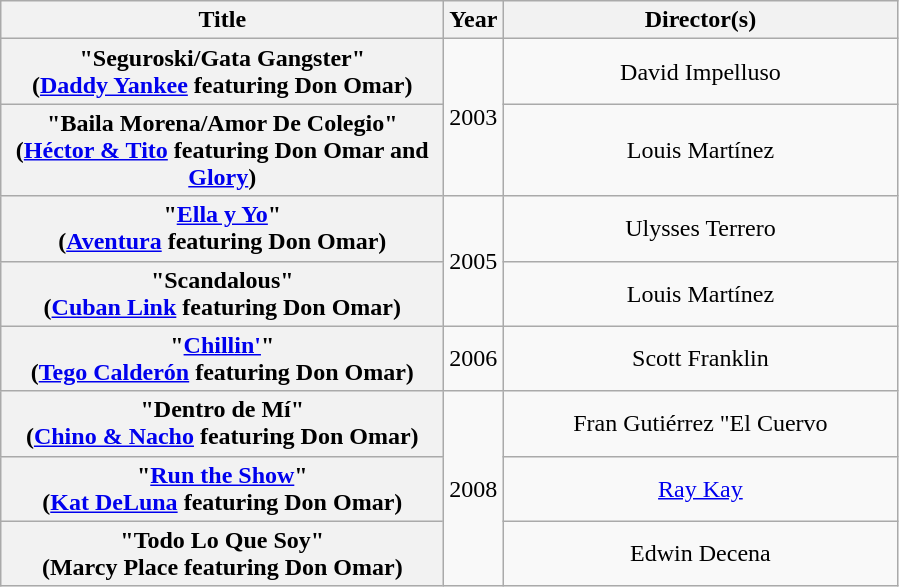<table class="wikitable plainrowheaders" style="text-align:center;">
<tr>
<th scope="col" style="width:18em;">Title</th>
<th scope="col">Year</th>
<th scope="col" style="width:16em;">Director(s)</th>
</tr>
<tr>
<th scope="row">"Seguroski/Gata Gangster"<br><span>(<a href='#'>Daddy Yankee</a> featuring Don Omar)</span></th>
<td rowspan="2">2003</td>
<td>David Impelluso</td>
</tr>
<tr>
<th scope="row">"Baila Morena/Amor De Colegio"<br><span>(<a href='#'>Héctor & Tito</a> featuring Don Omar and <a href='#'>Glory</a>)</span></th>
<td>Louis Martínez</td>
</tr>
<tr>
<th scope="row">"<a href='#'>Ella y Yo</a>"<br><span>(<a href='#'>Aventura</a> featuring Don Omar)</span></th>
<td rowspan="2">2005</td>
<td>Ulysses Terrero</td>
</tr>
<tr>
<th scope="row">"Scandalous"<br><span>(<a href='#'>Cuban Link</a> featuring Don Omar)</span></th>
<td>Louis Martínez</td>
</tr>
<tr>
<th scope="row">"<a href='#'>Chillin'</a>"<br><span>(<a href='#'>Tego Calderón</a> featuring Don Omar)</span></th>
<td>2006</td>
<td>Scott Franklin</td>
</tr>
<tr>
<th scope="row">"Dentro de Mí"<br><span>(<a href='#'>Chino & Nacho</a> featuring Don Omar)</span></th>
<td rowspan="3">2008</td>
<td>Fran Gutiérrez "El Cuervo</td>
</tr>
<tr>
<th scope="row">"<a href='#'>Run the Show</a>"<br><span>(<a href='#'>Kat DeLuna</a> featuring Don Omar)</span></th>
<td><a href='#'>Ray Kay</a></td>
</tr>
<tr>
<th scope="row">"Todo Lo Que Soy"<br><span>(Marcy Place featuring Don Omar)</span></th>
<td>Edwin Decena</td>
</tr>
</table>
